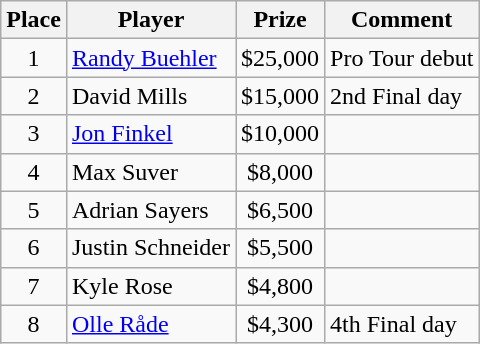<table class="wikitable">
<tr>
<th>Place</th>
<th>Player</th>
<th>Prize</th>
<th>Comment</th>
</tr>
<tr>
<td align=center>1</td>
<td> <a href='#'>Randy Buehler</a></td>
<td align=center>$25,000</td>
<td>Pro Tour debut</td>
</tr>
<tr>
<td align=center>2</td>
<td> David Mills</td>
<td align=center>$15,000</td>
<td>2nd Final day</td>
</tr>
<tr>
<td align=center>3</td>
<td> <a href='#'>Jon Finkel</a></td>
<td align=center>$10,000</td>
<td></td>
</tr>
<tr>
<td align=center>4</td>
<td> Max Suver</td>
<td align=center>$8,000</td>
<td></td>
</tr>
<tr>
<td align=center>5</td>
<td> Adrian Sayers</td>
<td align=center>$6,500</td>
<td></td>
</tr>
<tr>
<td align=center>6</td>
<td> Justin Schneider</td>
<td align=center>$5,500</td>
<td></td>
</tr>
<tr>
<td align=center>7</td>
<td> Kyle Rose</td>
<td align=center>$4,800</td>
<td></td>
</tr>
<tr>
<td align=center>8</td>
<td> <a href='#'>Olle Råde</a></td>
<td align=center>$4,300</td>
<td>4th Final day</td>
</tr>
</table>
